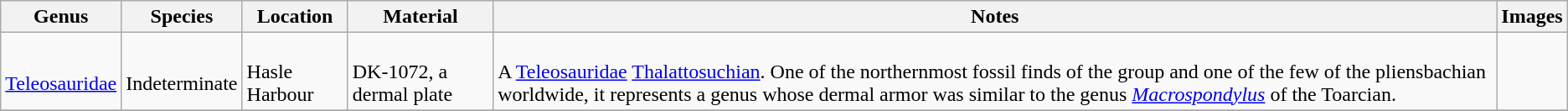<table class ="wikitable" align="center">
<tr>
<th>Genus</th>
<th>Species</th>
<th>Location</th>
<th>Material</th>
<th>Notes</th>
<th>Images</th>
</tr>
<tr>
<td><br><a href='#'>Teleosauridae</a></td>
<td><br>Indeterminate</td>
<td><br>Hasle Harbour</td>
<td><br>DK-1072, a dermal plate</td>
<td><br>A <a href='#'>Teleosauridae</a> <a href='#'>Thalattosuchian</a>. One of the northernmost fossil finds of the group and one of the few of the pliensbachian worldwide, it represents a genus whose dermal armor was similar to the genus <em><a href='#'>Macrospondylus</a></em> of the Toarcian.</td>
<td><br></td>
</tr>
<tr>
</tr>
</table>
